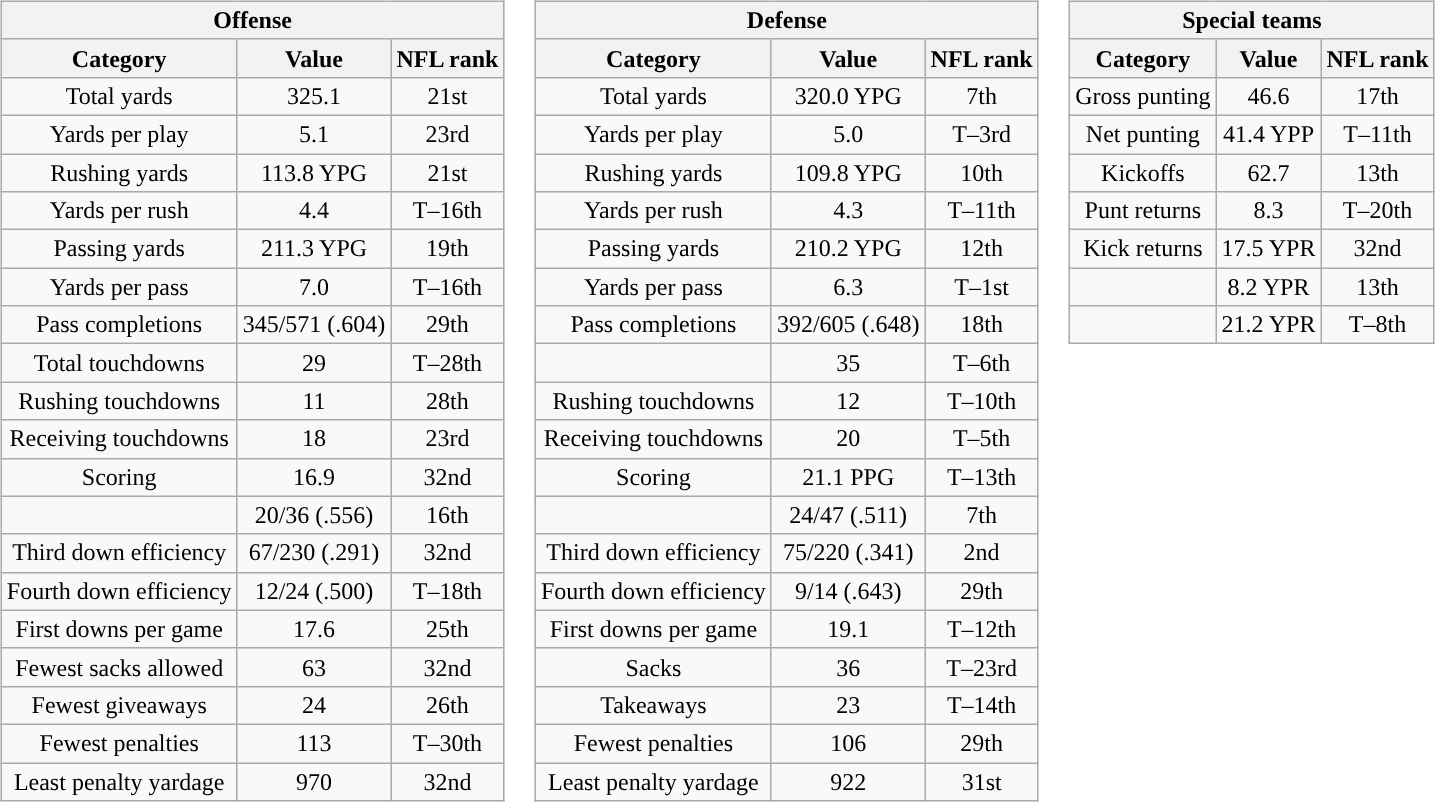<table>
<tr valign="top">
<td><br><table class="wikitable" style="text-align:center">
<tr>
<th colspan=3>Offense</th>
</tr>
<tr>
<th>Category</th>
<th>Value</th>
<th>NFL rank<br></th>
</tr>
<tr>
<td>Total yards</td>
<td>325.1 </td>
<td>21st</td>
</tr>
<tr>
<td>Yards per play</td>
<td>5.1</td>
<td>23rd</td>
</tr>
<tr>
<td>Rushing yards</td>
<td>113.8 YPG</td>
<td>21st</td>
</tr>
<tr>
<td>Yards per rush</td>
<td>4.4</td>
<td>T–16th</td>
</tr>
<tr>
<td>Passing yards</td>
<td>211.3 YPG</td>
<td>19th</td>
</tr>
<tr>
<td>Yards per pass</td>
<td>7.0</td>
<td>T–16th</td>
</tr>
<tr>
<td>Pass completions</td>
<td>345/571	(.604)</td>
<td>29th</td>
</tr>
<tr>
<td>Total touchdowns</td>
<td>29</td>
<td>T–28th</td>
</tr>
<tr>
<td>Rushing touchdowns</td>
<td>11</td>
<td>28th</td>
</tr>
<tr>
<td>Receiving touchdowns</td>
<td>18</td>
<td>23rd</td>
</tr>
<tr>
<td>Scoring</td>
<td>16.9 </td>
<td>32nd</td>
</tr>
<tr>
<td></td>
<td>20/36 (.556)</td>
<td>16th</td>
</tr>
<tr>
<td>Third down efficiency</td>
<td>67/230 (.291)</td>
<td>32nd</td>
</tr>
<tr>
<td>Fourth down efficiency</td>
<td>12/24 (.500)</td>
<td>T–18th</td>
</tr>
<tr>
<td>First downs per game</td>
<td>17.6</td>
<td>25th</td>
</tr>
<tr>
<td>Fewest sacks allowed</td>
<td>63</td>
<td>32nd</td>
</tr>
<tr>
<td>Fewest giveaways</td>
<td>24</td>
<td>26th</td>
</tr>
<tr>
<td>Fewest penalties</td>
<td>113</td>
<td>T–30th</td>
</tr>
<tr>
<td>Least penalty yardage</td>
<td>970</td>
<td>32nd</td>
</tr>
</table>
</td>
<td><br><table class="wikitable" style="text-align:center">
<tr>
<th colspan=3>Defense</th>
</tr>
<tr>
<th>Category</th>
<th>Value</th>
<th>NFL rank<br></th>
</tr>
<tr>
<td>Total yards</td>
<td>320.0 YPG</td>
<td>7th</td>
</tr>
<tr>
<td>Yards per play</td>
<td>5.0</td>
<td>T–3rd</td>
</tr>
<tr>
<td>Rushing yards</td>
<td>109.8 YPG</td>
<td>10th</td>
</tr>
<tr>
<td>Yards per rush</td>
<td>4.3</td>
<td>T–11th</td>
</tr>
<tr>
<td>Passing yards</td>
<td>210.2 YPG</td>
<td>12th</td>
</tr>
<tr>
<td>Yards per pass</td>
<td>6.3</td>
<td>T–1st</td>
</tr>
<tr>
<td>Pass completions</td>
<td>392/605	(.648)</td>
<td>18th</td>
</tr>
<tr>
<td></td>
<td>35</td>
<td>T–6th</td>
</tr>
<tr>
<td>Rushing touchdowns</td>
<td>12</td>
<td>T–10th</td>
</tr>
<tr>
<td>Receiving touchdowns</td>
<td>20</td>
<td>T–5th</td>
</tr>
<tr>
<td>Scoring</td>
<td>21.1 PPG</td>
<td>T–13th</td>
</tr>
<tr>
<td></td>
<td>24/47 (.511)</td>
<td>7th</td>
</tr>
<tr>
<td>Third down efficiency</td>
<td>75/220 (.341)</td>
<td>2nd</td>
</tr>
<tr>
<td>Fourth down efficiency</td>
<td>9/14 (.643)</td>
<td>29th</td>
</tr>
<tr>
<td>First downs per game</td>
<td>19.1</td>
<td>T–12th</td>
</tr>
<tr>
<td>Sacks</td>
<td>36</td>
<td>T–23rd</td>
</tr>
<tr>
<td>Takeaways</td>
<td>23</td>
<td>T–14th</td>
</tr>
<tr>
<td>Fewest penalties</td>
<td>106</td>
<td>29th</td>
</tr>
<tr>
<td>Least penalty yardage</td>
<td>922</td>
<td>31st</td>
</tr>
</table>
</td>
<td><br><table class="wikitable" style="text-align:center">
<tr>
<th colspan=3>Special teams</th>
</tr>
<tr>
<th>Category</th>
<th>Value</th>
<th>NFL rank<br></th>
</tr>
<tr>
<td>Gross punting</td>
<td>46.6 </td>
<td>17th</td>
</tr>
<tr>
<td>Net punting</td>
<td>41.4 YPP</td>
<td>T–11th</td>
</tr>
<tr>
<td>Kickoffs</td>
<td>62.7 </td>
<td>13th</td>
</tr>
<tr>
<td>Punt returns</td>
<td>8.3 </td>
<td>T–20th</td>
</tr>
<tr>
<td>Kick returns</td>
<td>17.5 YPR</td>
<td>32nd</td>
</tr>
<tr>
<td></td>
<td>8.2 YPR</td>
<td>13th</td>
</tr>
<tr>
<td></td>
<td>21.2 YPR</td>
<td>T–8th</td>
</tr>
</table>
</td>
</tr>
</table>
